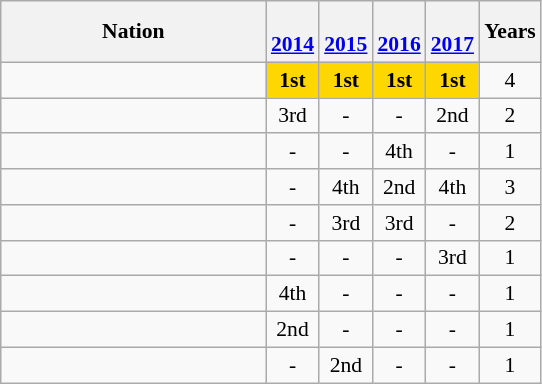<table class="wikitable" style="text-align:center; font-size:90%">
<tr>
<th width=170>Nation</th>
<th><br><a href='#'>2014</a></th>
<th><br><a href='#'>2015</a></th>
<th><br><a href='#'>2016</a></th>
<th><br><a href='#'>2017</a></th>
<th>Years</th>
</tr>
<tr>
<td align=left></td>
<td bgcolor=gold><strong>1st</strong></td>
<td bgcolor=gold><strong>1st</strong></td>
<td bgcolor=gold><strong>1st</strong></td>
<td bgcolor=gold><strong>1st</strong></td>
<td>4</td>
</tr>
<tr>
<td align=left></td>
<td>3rd</td>
<td>-</td>
<td>-</td>
<td>2nd</td>
<td>2</td>
</tr>
<tr>
<td align=left></td>
<td>-</td>
<td>-</td>
<td>4th</td>
<td>-</td>
<td>1</td>
</tr>
<tr>
<td align=left></td>
<td>-</td>
<td>4th</td>
<td>2nd</td>
<td>4th</td>
<td>3</td>
</tr>
<tr>
<td align=left></td>
<td>-</td>
<td>3rd</td>
<td>3rd</td>
<td>-</td>
<td>2</td>
</tr>
<tr>
<td align=left></td>
<td>-</td>
<td>-</td>
<td>-</td>
<td>3rd</td>
<td>1</td>
</tr>
<tr>
<td align=left></td>
<td>4th</td>
<td>-</td>
<td>-</td>
<td>-</td>
<td>1</td>
</tr>
<tr>
<td align=left></td>
<td>2nd</td>
<td>-</td>
<td>-</td>
<td>-</td>
<td>1</td>
</tr>
<tr>
<td align=left></td>
<td>-</td>
<td>2nd</td>
<td>-</td>
<td>-</td>
<td>1</td>
</tr>
</table>
